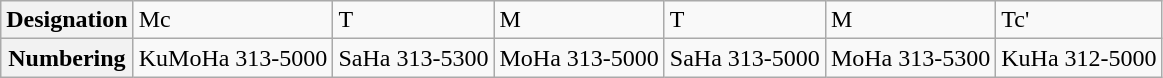<table class="wikitable">
<tr>
<th>Designation</th>
<td>Mc</td>
<td>T</td>
<td>M</td>
<td>T</td>
<td>M</td>
<td>Tc'</td>
</tr>
<tr>
<th>Numbering</th>
<td>KuMoHa 313-5000</td>
<td>SaHa 313-5300</td>
<td>MoHa 313-5000</td>
<td>SaHa 313-5000</td>
<td>MoHa 313-5300</td>
<td>KuHa 312-5000</td>
</tr>
</table>
